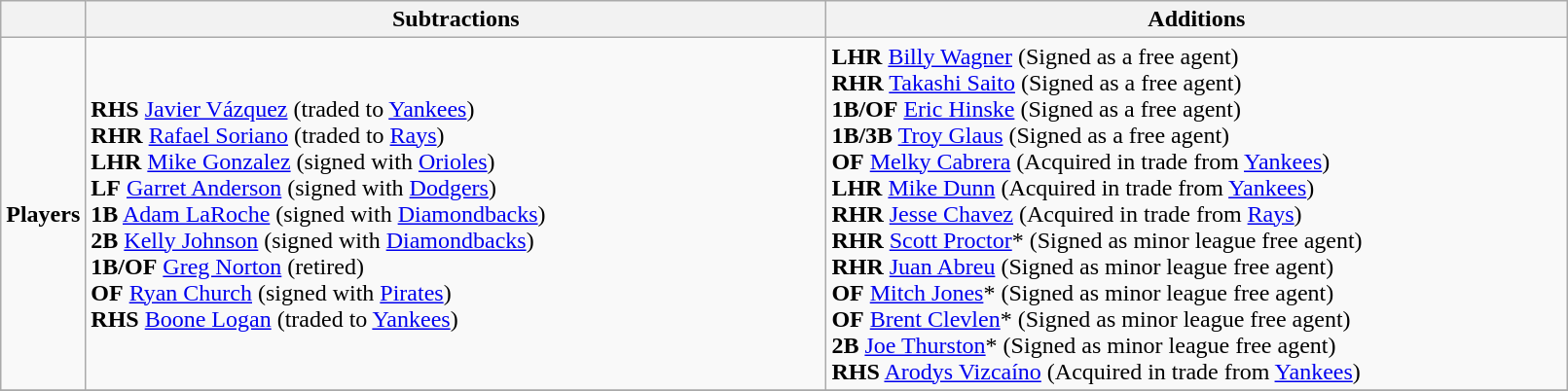<table class="wikitable">
<tr>
<th scope="col" style="width"400px;"></th>
<th scope="col" style="width:500px;">Subtractions</th>
<th scope="col" style="width:500px;">Additions</th>
</tr>
<tr>
<td><strong>Players</strong></td>
<td style="text-align: top;"><strong>RHS</strong> <a href='#'>Javier Vázquez</a> (traded to <a href='#'>Yankees</a>) <br>  <strong>RHR</strong> <a href='#'>Rafael Soriano</a> (traded to <a href='#'>Rays</a>) <br> <strong>LHR</strong> <a href='#'>Mike Gonzalez</a> (signed with <a href='#'>Orioles</a>) <br> <strong>LF</strong> <a href='#'>Garret Anderson</a> (signed with <a href='#'>Dodgers</a>) <br> <strong>1B</strong> <a href='#'>Adam LaRoche</a> (signed with <a href='#'>Diamondbacks</a>) <br> <strong>2B</strong> <a href='#'>Kelly Johnson</a> (signed with <a href='#'>Diamondbacks</a>) <br> <strong>1B/OF</strong> <a href='#'>Greg Norton</a> (retired) <br>  <strong>OF</strong> <a href='#'>Ryan Church</a> (signed with <a href='#'>Pirates</a>) <br>  <strong>RHS</strong> <a href='#'>Boone Logan</a> (traded to <a href='#'>Yankees</a>)</td>
<td style="text-align: top;"><strong>LHR</strong> <a href='#'>Billy Wagner</a> (Signed as a free agent) <br> <strong>RHR</strong> <a href='#'>Takashi Saito</a> (Signed as a free agent) <br> <strong>1B/OF</strong> <a href='#'>Eric Hinske</a> (Signed as a free agent) <br> <strong>1B/3B</strong> <a href='#'>Troy Glaus</a> (Signed as a free agent) <br> <strong>OF</strong> <a href='#'>Melky Cabrera</a> (Acquired in trade from <a href='#'>Yankees</a>) <br> <strong>LHR</strong> <a href='#'>Mike Dunn</a> (Acquired in trade from <a href='#'>Yankees</a>) <br> <strong>RHR</strong> <a href='#'>Jesse Chavez</a> (Acquired in trade from <a href='#'>Rays</a>) <br> <strong>RHR</strong> <a href='#'>Scott Proctor</a>* (Signed as minor league free agent) <br> <strong>RHR</strong> <a href='#'>Juan Abreu</a> (Signed as minor league free agent) <br> <strong>OF</strong> <a href='#'>Mitch Jones</a>* (Signed as minor league free agent) <br><strong>OF</strong> <a href='#'>Brent Clevlen</a>* (Signed as minor league free agent) <br> <strong>2B</strong> <a href='#'>Joe Thurston</a>* (Signed as minor league free agent) <br> <strong>RHS</strong> <a href='#'>Arodys Vizcaíno</a> (Acquired in trade from <a href='#'>Yankees</a>)</td>
</tr>
<tr>
</tr>
</table>
